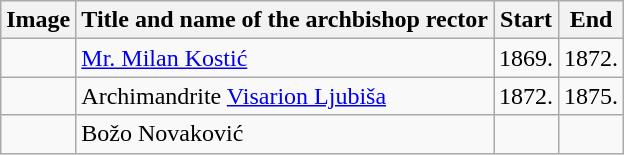<table class="wikitable">
<tr>
<th>Image</th>
<th>Title and name of the archbishop rector</th>
<th>Start</th>
<th>End</th>
</tr>
<tr>
<td></td>
<td><a href='#'>Mr. Milan Kostić</a></td>
<td>1869.</td>
<td>1872.</td>
</tr>
<tr>
<td></td>
<td>Archimandrite <a href='#'>Visarion Ljubiša</a></td>
<td>1872.</td>
<td>1875.</td>
</tr>
<tr>
<td></td>
<td>Božo Novaković</td>
<td></td>
<td></td>
</tr>
</table>
